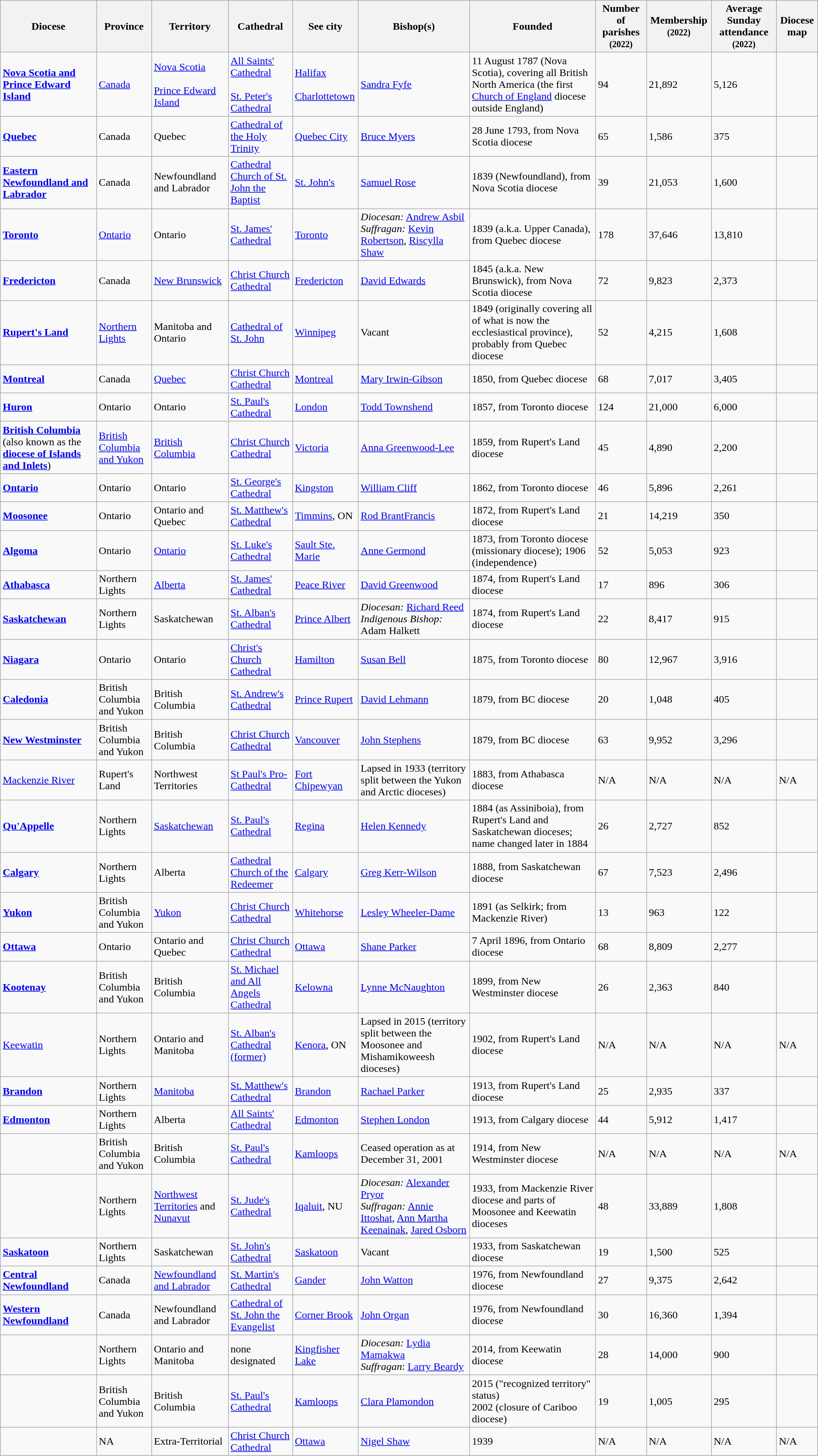<table class="wikitable sortable">
<tr>
<th>Diocese</th>
<th>Province</th>
<th>Territory</th>
<th>Cathedral</th>
<th>See city</th>
<th>Bishop(s)</th>
<th>Founded</th>
<th>Number of parishes <small>(2022)</small></th>
<th>Membership <small>(2022)</small></th>
<th>Average Sunday attendance <small>(2022)</small></th>
<th>Diocese map</th>
</tr>
<tr>
<td><strong><a href='#'>Nova Scotia and Prince Edward Island</a></strong></td>
<td><a href='#'>Canada</a></td>
<td><a href='#'>Nova Scotia</a><br><br><a href='#'>Prince Edward Island</a></td>
<td><a href='#'>All Saints' Cathedral</a><br><br><a href='#'>St. Peter's Cathedral</a></td>
<td><a href='#'>Halifax</a> <br><br><a href='#'>Charlottetown</a></td>
<td><a href='#'>Sandra Fyfe</a></td>
<td>11 August 1787 (Nova Scotia), covering all British North America (the first <a href='#'>Church of England</a> diocese outside England)</td>
<td>94</td>
<td>21,892</td>
<td>5,126</td>
<td></td>
</tr>
<tr>
<td><strong><a href='#'>Quebec</a></strong></td>
<td>Canada</td>
<td>Quebec</td>
<td><a href='#'>Cathedral of the Holy Trinity</a></td>
<td><a href='#'>Quebec City</a></td>
<td><a href='#'>Bruce Myers</a></td>
<td>28 June 1793, from Nova Scotia diocese</td>
<td>65</td>
<td>1,586</td>
<td>375</td>
<td></td>
</tr>
<tr>
<td><strong><a href='#'>Eastern Newfoundland and Labrador</a></strong></td>
<td>Canada</td>
<td>Newfoundland and Labrador</td>
<td><a href='#'>Cathedral Church of St. John the Baptist</a></td>
<td><a href='#'>St. John's</a></td>
<td><a href='#'>Samuel Rose</a></td>
<td>1839 (Newfoundland), from Nova Scotia diocese</td>
<td>39</td>
<td>21,053</td>
<td>1,600</td>
<td></td>
</tr>
<tr>
<td><strong><a href='#'>Toronto</a></strong></td>
<td><a href='#'>Ontario</a></td>
<td>Ontario</td>
<td><a href='#'>St. James' Cathedral</a></td>
<td><a href='#'>Toronto</a></td>
<td><em>Diocesan:</em> <a href='#'>Andrew Asbil</a><br><em>Suffragan:</em> <a href='#'>Kevin Robertson</a>, <a href='#'>Riscylla Shaw</a></td>
<td>1839 (a.k.a. Upper Canada), from Quebec diocese</td>
<td>178</td>
<td>37,646</td>
<td>13,810</td>
<td></td>
</tr>
<tr>
<td><strong><a href='#'>Fredericton</a></strong></td>
<td>Canada</td>
<td><a href='#'>New Brunswick</a></td>
<td><a href='#'>Christ Church Cathedral</a></td>
<td><a href='#'>Fredericton</a></td>
<td><a href='#'>David Edwards</a></td>
<td>1845 (a.k.a. New Brunswick), from Nova Scotia diocese</td>
<td>72</td>
<td>9,823</td>
<td>2,373</td>
<td></td>
</tr>
<tr>
<td><strong><a href='#'>Rupert's Land</a></strong></td>
<td><a href='#'>Northern Lights</a></td>
<td>Manitoba and Ontario</td>
<td><a href='#'>Cathedral of St. John</a></td>
<td><a href='#'>Winnipeg</a></td>
<td>Vacant</td>
<td>1849 (originally covering all of what is now the ecclesiastical province), probably from Quebec diocese</td>
<td>52</td>
<td>4,215</td>
<td>1,608</td>
<td></td>
</tr>
<tr>
<td><strong><a href='#'>Montreal</a></strong></td>
<td>Canada</td>
<td><a href='#'>Quebec</a></td>
<td><a href='#'>Christ Church Cathedral</a></td>
<td><a href='#'>Montreal</a></td>
<td><a href='#'>Mary Irwin-Gibson</a></td>
<td>1850, from Quebec diocese</td>
<td>68</td>
<td>7,017</td>
<td>3,405</td>
<td></td>
</tr>
<tr>
<td><strong><a href='#'>Huron</a></strong></td>
<td>Ontario</td>
<td>Ontario</td>
<td><a href='#'>St. Paul's Cathedral</a></td>
<td><a href='#'>London</a></td>
<td><a href='#'>Todd Townshend</a></td>
<td>1857, from Toronto diocese</td>
<td>124</td>
<td>21,000</td>
<td>6,000</td>
<td></td>
</tr>
<tr>
<td><strong><a href='#'>British Columbia</a></strong> (also known as the <strong><a href='#'>diocese of Islands and Inlets</a></strong>)</td>
<td><a href='#'>British Columbia and Yukon</a></td>
<td><a href='#'>British Columbia</a></td>
<td><a href='#'>Christ Church Cathedral</a></td>
<td><a href='#'>Victoria</a></td>
<td><a href='#'>Anna Greenwood-Lee</a></td>
<td>1859, from Rupert's Land diocese</td>
<td>45</td>
<td>4,890</td>
<td>2,200</td>
<td></td>
</tr>
<tr>
<td><strong><a href='#'>Ontario</a></strong></td>
<td>Ontario</td>
<td>Ontario</td>
<td><a href='#'>St. George's Cathedral</a></td>
<td><a href='#'>Kingston</a></td>
<td><a href='#'>William Cliff</a></td>
<td>1862, from Toronto diocese</td>
<td>46</td>
<td>5,896</td>
<td>2,261</td>
<td></td>
</tr>
<tr>
<td><strong><a href='#'>Moosonee</a></strong></td>
<td>Ontario</td>
<td>Ontario and Quebec</td>
<td><a href='#'>St. Matthew's Cathedral</a></td>
<td><a href='#'>Timmins</a>, ON</td>
<td><a href='#'>Rod BrantFrancis</a></td>
<td>1872, from Rupert's Land diocese</td>
<td>21</td>
<td>14,219</td>
<td>350</td>
<td></td>
</tr>
<tr>
<td><strong><a href='#'>Algoma</a></strong></td>
<td>Ontario</td>
<td><a href='#'>Ontario</a></td>
<td><a href='#'>St. Luke's Cathedral</a></td>
<td><a href='#'>Sault Ste. Marie</a></td>
<td><a href='#'>Anne Germond</a></td>
<td>1873, from Toronto diocese (missionary diocese); 1906 (independence)</td>
<td>52</td>
<td>5,053</td>
<td>923</td>
<td></td>
</tr>
<tr>
<td><strong><a href='#'>Athabasca</a></strong></td>
<td>Northern Lights</td>
<td><a href='#'>Alberta</a></td>
<td><a href='#'>St. James' Cathedral</a></td>
<td><a href='#'>Peace River</a></td>
<td><a href='#'>David Greenwood</a></td>
<td>1874, from Rupert's Land diocese</td>
<td>17</td>
<td>896</td>
<td>306</td>
<td></td>
</tr>
<tr>
<td><strong><a href='#'>Saskatchewan</a></strong></td>
<td>Northern Lights</td>
<td>Saskatchewan</td>
<td><a href='#'>St. Alban's Cathedral</a></td>
<td><a href='#'>Prince Albert</a></td>
<td><em>Diocesan:</em> <a href='#'>Richard Reed</a><br><em>Indigenous Bishop:</em> Adam Halkett</td>
<td>1874, from Rupert's Land diocese</td>
<td>22</td>
<td>8,417</td>
<td>915</td>
<td></td>
</tr>
<tr>
<td><strong><a href='#'>Niagara</a></strong></td>
<td>Ontario</td>
<td>Ontario</td>
<td><a href='#'>Christ's Church Cathedral</a></td>
<td><a href='#'>Hamilton</a></td>
<td><a href='#'>Susan Bell</a></td>
<td>1875, from Toronto diocese</td>
<td>80</td>
<td>12,967</td>
<td>3,916</td>
<td></td>
</tr>
<tr>
<td><strong><a href='#'>Caledonia</a></strong></td>
<td>British Columbia and Yukon</td>
<td>British Columbia</td>
<td><a href='#'>St. Andrew's Cathedral</a></td>
<td><a href='#'>Prince Rupert</a></td>
<td><a href='#'>David Lehmann</a></td>
<td>1879, from BC diocese</td>
<td>20</td>
<td>1,048</td>
<td>405</td>
<td></td>
</tr>
<tr>
<td><strong><a href='#'>New Westminster</a></strong></td>
<td>British Columbia and Yukon</td>
<td>British Columbia</td>
<td><a href='#'>Christ Church Cathedral</a></td>
<td><a href='#'>Vancouver</a></td>
<td><a href='#'>John Stephens</a></td>
<td>1879, from BC diocese</td>
<td>63</td>
<td>9,952</td>
<td>3,296</td>
<td></td>
</tr>
<tr>
<td><a href='#'>Mackenzie River</a></td>
<td>Rupert's Land</td>
<td>Northwest Territories</td>
<td><a href='#'>St Paul's Pro-Cathedral</a></td>
<td><a href='#'>Fort Chipewyan</a></td>
<td>Lapsed in 1933 (territory split between the Yukon and Arctic dioceses)</td>
<td>1883, from Athabasca diocese</td>
<td>N/A</td>
<td>N/A</td>
<td>N/A</td>
<td>N/A</td>
</tr>
<tr>
<td><strong><a href='#'>Qu'Appelle</a></strong></td>
<td>Northern Lights</td>
<td><a href='#'>Saskatchewan</a></td>
<td><a href='#'>St. Paul's Cathedral</a></td>
<td><a href='#'>Regina</a></td>
<td><a href='#'>Helen Kennedy</a></td>
<td>1884 (as Assiniboia), from Rupert's Land and Saskatchewan dioceses; name changed later in 1884</td>
<td>26</td>
<td>2,727</td>
<td>852</td>
<td></td>
</tr>
<tr>
<td><strong><a href='#'>Calgary</a></strong></td>
<td>Northern Lights</td>
<td>Alberta</td>
<td><a href='#'>Cathedral Church of the Redeemer</a></td>
<td><a href='#'>Calgary</a></td>
<td><a href='#'>Greg Kerr-Wilson</a></td>
<td>1888, from Saskatchewan diocese</td>
<td>67</td>
<td>7,523</td>
<td>2,496</td>
<td></td>
</tr>
<tr>
<td><strong><a href='#'>Yukon</a></strong></td>
<td>British Columbia and Yukon</td>
<td><a href='#'>Yukon</a></td>
<td><a href='#'>Christ Church Cathedral</a></td>
<td><a href='#'>Whitehorse</a></td>
<td><a href='#'>Lesley Wheeler-Dame</a></td>
<td>1891 (as Selkirk; from Mackenzie River)</td>
<td>13</td>
<td>963</td>
<td>122</td>
<td></td>
</tr>
<tr>
<td><strong><a href='#'>Ottawa</a></strong></td>
<td>Ontario</td>
<td>Ontario and Quebec</td>
<td><a href='#'>Christ Church Cathedral</a></td>
<td><a href='#'>Ottawa</a></td>
<td><a href='#'>Shane Parker</a></td>
<td>7 April 1896, from Ontario diocese</td>
<td>68</td>
<td>8,809</td>
<td>2,277</td>
<td></td>
</tr>
<tr>
<td><strong><a href='#'>Kootenay</a></strong></td>
<td>British Columbia and Yukon</td>
<td>British Columbia</td>
<td><a href='#'>St. Michael and All Angels Cathedral</a></td>
<td><a href='#'>Kelowna</a></td>
<td><a href='#'>Lynne McNaughton</a></td>
<td>1899, from New Westminster diocese</td>
<td>26</td>
<td>2,363</td>
<td>840</td>
<td></td>
</tr>
<tr>
<td><a href='#'>Keewatin</a></td>
<td>Northern Lights</td>
<td>Ontario and Manitoba</td>
<td><a href='#'>St. Alban's Cathedral (former)</a></td>
<td><a href='#'>Kenora</a>, ON</td>
<td>Lapsed in 2015 (territory split between the Moosonee and Mishamikoweesh dioceses)</td>
<td>1902, from Rupert's Land diocese</td>
<td>N/A</td>
<td>N/A</td>
<td>N/A</td>
<td>N/A</td>
</tr>
<tr>
<td><strong><a href='#'>Brandon</a></strong></td>
<td>Northern Lights</td>
<td><a href='#'>Manitoba</a></td>
<td><a href='#'>St. Matthew's Cathedral</a></td>
<td><a href='#'>Brandon</a></td>
<td><a href='#'>Rachael Parker</a></td>
<td>1913, from Rupert's Land diocese</td>
<td>25</td>
<td>2,935</td>
<td>337</td>
<td></td>
</tr>
<tr>
<td><strong><a href='#'>Edmonton</a></strong></td>
<td>Northern Lights</td>
<td>Alberta</td>
<td><a href='#'>All Saints' Cathedral</a></td>
<td><a href='#'>Edmonton</a></td>
<td><a href='#'>Stephen London</a></td>
<td>1913, from Calgary diocese</td>
<td>44</td>
<td>5,912</td>
<td>1,417</td>
<td></td>
</tr>
<tr>
<td></td>
<td>British Columbia and Yukon</td>
<td>British Columbia</td>
<td><a href='#'>St. Paul's Cathedral</a></td>
<td><a href='#'>Kamloops</a></td>
<td>Ceased operation as at December 31, 2001</td>
<td>1914, from New Westminster diocese</td>
<td>N/A</td>
<td>N/A</td>
<td>N/A</td>
<td>N/A</td>
</tr>
<tr>
<td></td>
<td>Northern Lights</td>
<td><a href='#'>Northwest Territories</a> and <a href='#'>Nunavut</a></td>
<td><a href='#'>St. Jude's Cathedral</a></td>
<td><a href='#'>Iqaluit</a>, NU</td>
<td><em>Diocesan:</em> <a href='#'>Alexander Pryor</a><br><em>Suffragan:</em> <a href='#'>Annie Ittoshat</a>, <a href='#'>Ann Martha Keenainak</a>, <a href='#'>Jared Osborn</a></td>
<td>1933, from Mackenzie River diocese and parts of Moosonee and Keewatin dioceses</td>
<td>48</td>
<td>33,889</td>
<td>1,808</td>
<td></td>
</tr>
<tr>
<td><strong><a href='#'>Saskatoon</a></strong></td>
<td>Northern Lights</td>
<td>Saskatchewan</td>
<td><a href='#'>St. John's Cathedral</a></td>
<td><a href='#'>Saskatoon</a></td>
<td>Vacant</td>
<td>1933, from Saskatchewan diocese</td>
<td>19</td>
<td>1,500</td>
<td>525</td>
<td></td>
</tr>
<tr>
<td><strong><a href='#'>Central Newfoundland</a></strong></td>
<td>Canada</td>
<td><a href='#'>Newfoundland and Labrador</a></td>
<td><a href='#'>St. Martin's Cathedral</a></td>
<td><a href='#'>Gander</a></td>
<td><a href='#'>John Watton</a></td>
<td>1976, from Newfoundland diocese</td>
<td>27</td>
<td>9,375</td>
<td>2,642</td>
<td></td>
</tr>
<tr>
<td><strong><a href='#'>Western Newfoundland</a></strong></td>
<td>Canada</td>
<td>Newfoundland and Labrador</td>
<td><a href='#'>Cathedral of St. John the Evangelist</a></td>
<td><a href='#'>Corner Brook</a></td>
<td><a href='#'>John Organ</a></td>
<td>1976, from Newfoundland diocese</td>
<td>30</td>
<td>16,360</td>
<td>1,394</td>
<td></td>
</tr>
<tr>
<td></td>
<td>Northern Lights</td>
<td>Ontario and Manitoba</td>
<td>none designated</td>
<td><a href='#'>Kingfisher Lake</a></td>
<td><em>Diocesan:</em> <a href='#'>Lydia Mamakwa</a><br><em>Suffragan</em>: <a href='#'>Larry Beardy</a></td>
<td>2014, from Keewatin diocese</td>
<td>28</td>
<td>14,000</td>
<td>900</td>
<td></td>
</tr>
<tr>
<td></td>
<td>British Columbia and Yukon</td>
<td>British Columbia</td>
<td><a href='#'>St. Paul's Cathedral</a></td>
<td><a href='#'>Kamloops</a></td>
<td><a href='#'>Clara Plamondon</a></td>
<td>2015 ("recognized territory" status)<br>2002 (closure of Cariboo diocese)</td>
<td>19</td>
<td>1,005</td>
<td>295</td>
<td></td>
</tr>
<tr>
<td></td>
<td>NA</td>
<td>Extra-Territorial</td>
<td><a href='#'>Christ Church Cathedral</a></td>
<td><a href='#'>Ottawa</a></td>
<td><a href='#'>Nigel Shaw</a></td>
<td>1939</td>
<td>N/A</td>
<td>N/A</td>
<td>N/A</td>
<td>N/A</td>
</tr>
</table>
